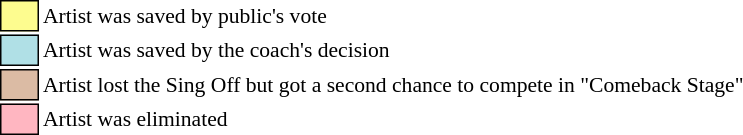<table class="toccolours" style="font-size: 90%; white-space: nowrap">
<tr>
<td style="background:#fdfc8f; border:1px solid black;">      </td>
<td>Artist was saved by public's vote</td>
</tr>
<tr>
<td style="background:#b0e0e6; border:1px solid black;">      </td>
<td>Artist was saved by the coach's decision</td>
</tr>
<tr>
<td style="background:#dbbba4; border:1px solid black;">      </td>
<td>Artist lost the Sing Off but got a second chance to compete in "Comeback Stage"</td>
</tr>
<tr>
<td style="background:lightpink; border:1px solid black;">      </td>
<td>Artist was eliminated</td>
</tr>
</table>
